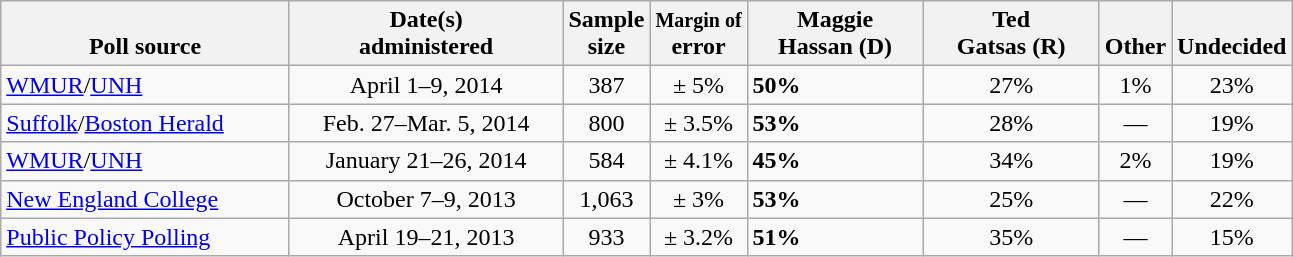<table class="wikitable">
<tr valign= bottom>
<th style="width:185px;">Poll source</th>
<th style="width:175px;">Date(s)<br>administered</th>
<th class=small>Sample<br>size</th>
<th><small>Margin of</small><br>error</th>
<th style="width:110px;">Maggie<br>Hassan (D)</th>
<th style="width:110px;">Ted<br>Gatsas (R)</th>
<th>Other</th>
<th>Undecided</th>
</tr>
<tr>
<td><a href='#'>WMUR</a>/<a href='#'>UNH</a></td>
<td align=center>April 1–9, 2014</td>
<td align=center>387</td>
<td align=center>± 5%</td>
<td><strong>50%</strong></td>
<td align=center>27%</td>
<td align=center>1%</td>
<td align=center>23%</td>
</tr>
<tr>
<td><a href='#'>Suffolk</a>/<a href='#'>Boston Herald</a></td>
<td align=center>Feb. 27–Mar. 5, 2014</td>
<td align=center>800</td>
<td align=center>± 3.5%</td>
<td><strong>53%</strong></td>
<td align=center>28%</td>
<td align=center>—</td>
<td align=center>19%</td>
</tr>
<tr>
<td><a href='#'>WMUR</a>/<a href='#'>UNH</a></td>
<td align=center>January 21–26, 2014</td>
<td align=center>584</td>
<td align=center>± 4.1%</td>
<td><strong>45%</strong></td>
<td align=center>34%</td>
<td align=center>2%</td>
<td align=center>19%</td>
</tr>
<tr>
<td><a href='#'>New England College</a></td>
<td align=center>October 7–9, 2013</td>
<td align=center>1,063</td>
<td align=center>± 3%</td>
<td><strong>53%</strong></td>
<td align=center>25%</td>
<td align=center>—</td>
<td align=center>22%</td>
</tr>
<tr>
<td><a href='#'>Public Policy Polling</a></td>
<td align=center>April 19–21, 2013</td>
<td align=center>933</td>
<td align=center>± 3.2%</td>
<td><strong>51%</strong></td>
<td align=center>35%</td>
<td align=center>—</td>
<td align=center>15%</td>
</tr>
</table>
